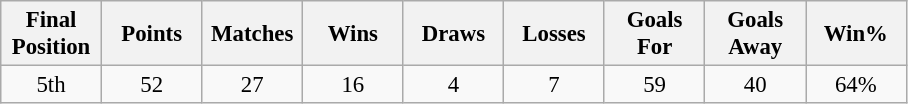<table class="wikitable" style="font-size: 95%; text-align: center;">
<tr>
<th width=60>Final Position</th>
<th width=60>Points</th>
<th width=60>Matches</th>
<th width=60>Wins</th>
<th width=60>Draws</th>
<th width=60>Losses</th>
<th width=60>Goals For</th>
<th width=60>Goals Away</th>
<th width=60>Win%</th>
</tr>
<tr>
<td>5th</td>
<td>52</td>
<td>27</td>
<td>16</td>
<td>4</td>
<td>7</td>
<td>59</td>
<td>40</td>
<td>64%</td>
</tr>
</table>
